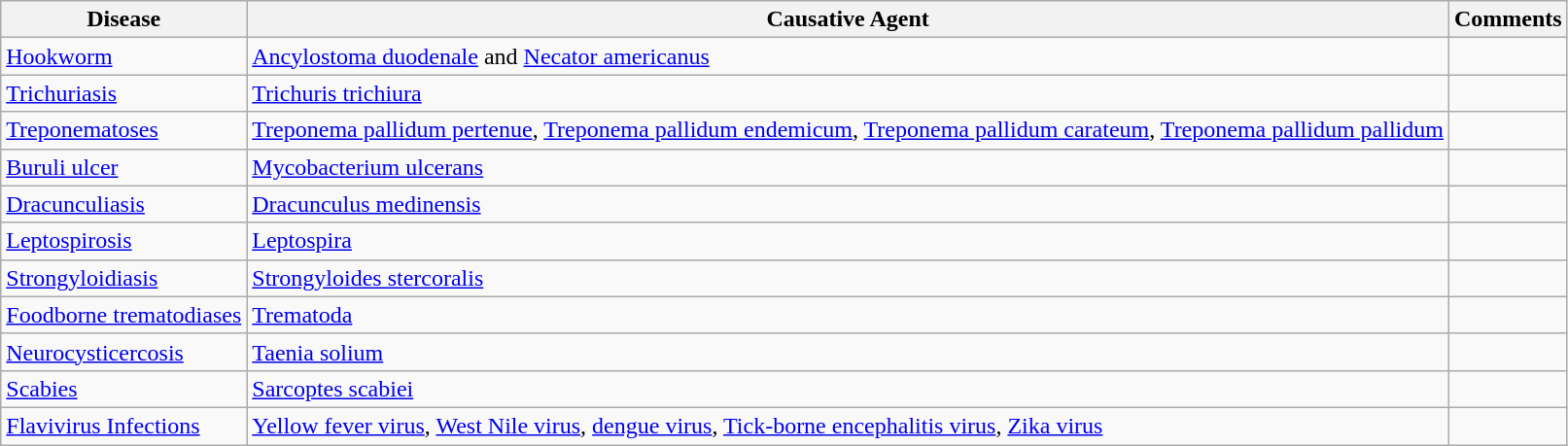<table class="wikitable sortable">
<tr>
<th>Disease</th>
<th>Causative Agent</th>
<th>Comments</th>
</tr>
<tr>
<td><a href='#'>Hookworm</a></td>
<td><a href='#'>Ancylostoma duodenale</a> and <a href='#'>Necator americanus</a></td>
<td></td>
</tr>
<tr>
<td><a href='#'>Trichuriasis</a></td>
<td><a href='#'>Trichuris trichiura</a></td>
<td></td>
</tr>
<tr>
<td><a href='#'>Treponematoses</a></td>
<td><a href='#'>Treponema pallidum pertenue</a>, <a href='#'>Treponema pallidum endemicum</a>, <a href='#'>Treponema pallidum carateum</a>, <a href='#'>Treponema pallidum pallidum</a></td>
<td></td>
</tr>
<tr>
<td><a href='#'>Buruli ulcer</a></td>
<td><a href='#'>Mycobacterium ulcerans</a></td>
<td></td>
</tr>
<tr>
<td><a href='#'>Dracunculiasis</a></td>
<td><a href='#'>Dracunculus medinensis</a></td>
<td></td>
</tr>
<tr>
<td><a href='#'>Leptospirosis</a></td>
<td><a href='#'>Leptospira</a></td>
<td></td>
</tr>
<tr>
<td><a href='#'>Strongyloidiasis</a></td>
<td><a href='#'>Strongyloides stercoralis</a></td>
<td></td>
</tr>
<tr>
<td><a href='#'>Foodborne trematodiases</a></td>
<td><a href='#'>Trematoda</a></td>
<td></td>
</tr>
<tr>
<td><a href='#'>Neurocysticercosis</a></td>
<td><a href='#'>Taenia solium</a></td>
<td></td>
</tr>
<tr>
<td><a href='#'>Scabies</a></td>
<td><a href='#'>Sarcoptes scabiei</a></td>
<td></td>
</tr>
<tr>
<td><a href='#'>Flavivirus Infections</a></td>
<td><a href='#'>Yellow fever virus</a>, <a href='#'>West Nile virus</a>, <a href='#'>dengue virus</a>, <a href='#'>Tick-borne encephalitis virus</a>, <a href='#'>Zika virus</a></td>
<td></td>
</tr>
</table>
